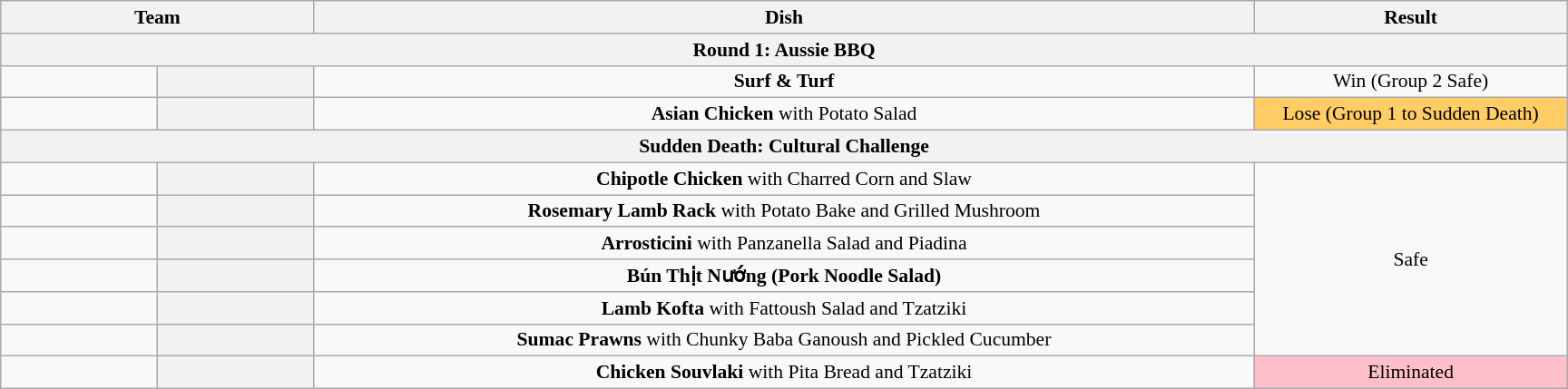<table class="wikitable plainrowheaders" style="text-align:center; font-size:90%; width:80em; margin-left: auto; margin-right: auto; border: none;">
<tr>
<th style="width:20%;" colspan="2">Team</th>
<th style="width:60%;">Dish</th>
<th style="width:20%;">Result</th>
</tr>
<tr>
<th colspan="4" >Round 1: Aussie BBQ</th>
</tr>
<tr>
<td></td>
<th></th>
<td><strong>Surf & Turf</strong></td>
<td>Win (Group 2 Safe)</td>
</tr>
<tr>
<td></td>
<th></th>
<td><strong>Asian Chicken</strong> with Potato Salad</td>
<td style="background:#FFCC66">Lose (Group 1 to Sudden Death)</td>
</tr>
<tr>
<th colspan="4" >Sudden Death: Cultural Challenge</th>
</tr>
<tr>
<td></td>
<th></th>
<td><strong>Chipotle Chicken</strong> with Charred Corn and Slaw</td>
<td rowspan="6">Safe</td>
</tr>
<tr>
<td></td>
<th></th>
<td><strong>Rosemary Lamb Rack</strong> with Potato Bake and Grilled Mushroom</td>
</tr>
<tr>
<td></td>
<th></th>
<td><strong>Arrosticini</strong> with Panzanella Salad and Piadina</td>
</tr>
<tr>
<td></td>
<th></th>
<td><strong>Bún Thịt Nướng (Pork Noodle Salad)</strong></td>
</tr>
<tr>
<td></td>
<th></th>
<td><strong>Lamb Kofta</strong> with Fattoush Salad and Tzatziki</td>
</tr>
<tr>
<td></td>
<th></th>
<td><strong>Sumac Prawns</strong> with Chunky Baba Ganoush and Pickled Cucumber</td>
</tr>
<tr>
<td></td>
<th></th>
<td><strong>Chicken Souvlaki</strong> with Pita Bread and Tzatziki</td>
<td style="background:pink">Eliminated</td>
</tr>
</table>
